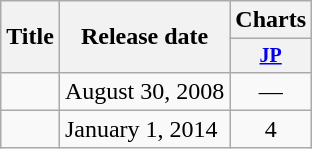<table class="wikitable">
<tr>
<th rowspan="2">Title</th>
<th rowspan="2">Release date</th>
<th>Charts</th>
</tr>
<tr style="font-size:smaller;">
<th><a href='#'>JP</a><br></th>
</tr>
<tr>
<td></td>
<td>August 30, 2008</td>
<td align="center">—</td>
</tr>
<tr>
<td></td>
<td>January 1, 2014</td>
<td align="center">4</td>
</tr>
</table>
